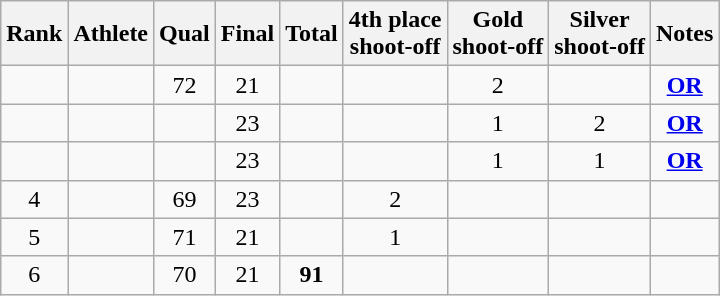<table class="wikitable sortable" style="text-align:center">
<tr>
<th>Rank</th>
<th>Athlete</th>
<th>Qual</th>
<th>Final</th>
<th>Total</th>
<th class="unsortable">4th place<br>shoot-off</th>
<th class="unsortable">Gold<br>shoot-off</th>
<th class="unsortable">Silver<br>shoot-off</th>
<th class="unsortable">Notes</th>
</tr>
<tr>
<td></td>
<td align="left"></td>
<td>72</td>
<td>21</td>
<td></td>
<td></td>
<td>2</td>
<td></td>
<td><strong><a href='#'>OR</a></strong></td>
</tr>
<tr>
<td></td>
<td align="left"></td>
<td></td>
<td>23</td>
<td></td>
<td></td>
<td>1</td>
<td>2</td>
<td><strong><a href='#'>OR</a></strong></td>
</tr>
<tr>
<td></td>
<td align="left"></td>
<td></td>
<td>23</td>
<td></td>
<td></td>
<td>1</td>
<td>1</td>
<td><strong><a href='#'>OR</a></strong></td>
</tr>
<tr>
<td>4</td>
<td align="left"></td>
<td>69</td>
<td>23</td>
<td></td>
<td>2</td>
<td></td>
<td></td>
<td></td>
</tr>
<tr>
<td>5</td>
<td align="left"></td>
<td>71</td>
<td>21</td>
<td></td>
<td>1</td>
<td></td>
<td></td>
<td></td>
</tr>
<tr>
<td>6</td>
<td align="left"></td>
<td>70</td>
<td>21</td>
<td><strong>91</strong></td>
<td></td>
<td></td>
<td></td>
<td></td>
</tr>
</table>
